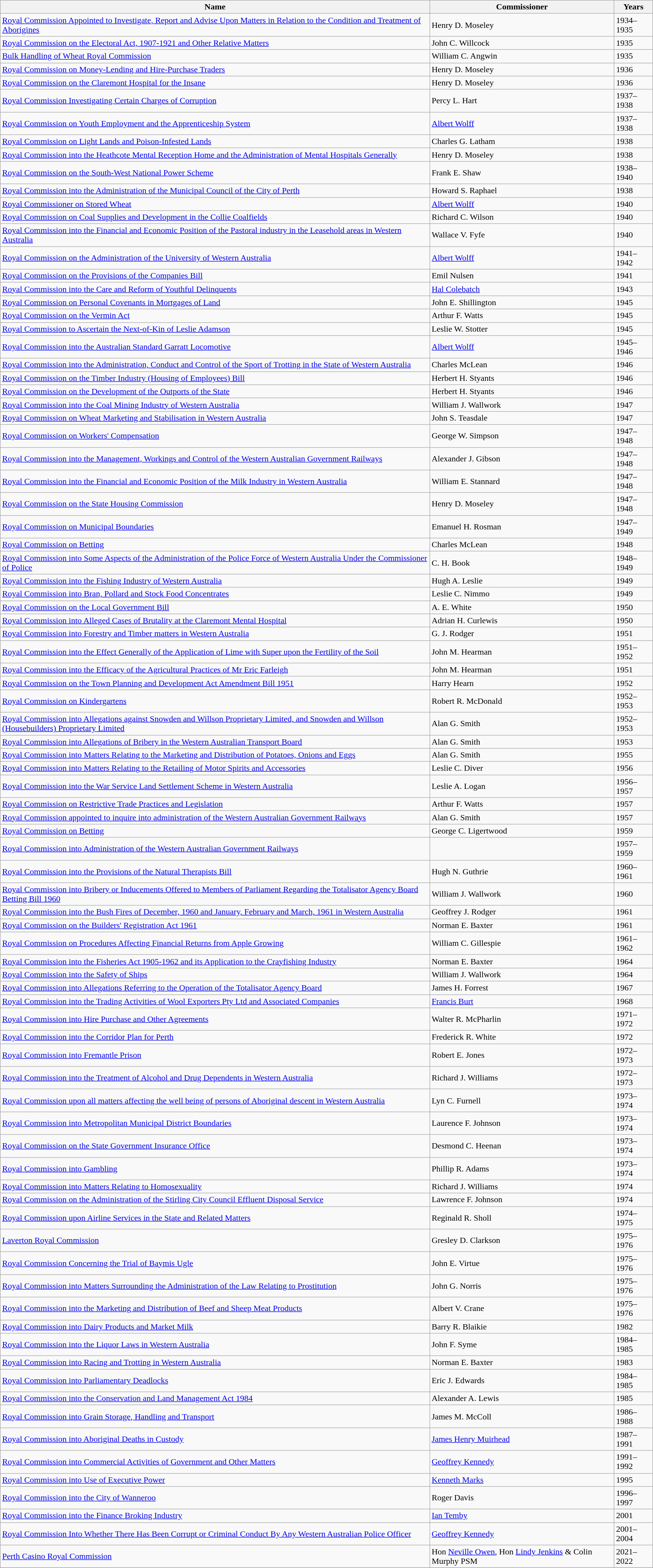<table class="wikitable">
<tr>
<th>Name</th>
<th>Commissioner</th>
<th>Years</th>
</tr>
<tr>
<td><a href='#'>Royal Commission Appointed to Investigate, Report and Advise Upon Matters in Relation to the Condition and Treatment of Aborigines</a></td>
<td>Henry D. Moseley</td>
<td>1934–1935</td>
</tr>
<tr>
<td><a href='#'>Royal Commission on the Electoral Act, 1907-1921 and Other Relative Matters</a></td>
<td>John C. Willcock</td>
<td>1935</td>
</tr>
<tr>
<td><a href='#'>Bulk Handling of Wheat Royal Commission</a></td>
<td>William C. Angwin</td>
<td>1935</td>
</tr>
<tr>
<td><a href='#'>Royal Commission on Money-Lending and Hire-Purchase Traders</a></td>
<td>Henry D. Moseley</td>
<td>1936</td>
</tr>
<tr>
<td><a href='#'>Royal Commission on the Claremont Hospital for the Insane</a></td>
<td>Henry D. Moseley</td>
<td>1936</td>
</tr>
<tr>
<td><a href='#'>Royal Commission Investigating Certain Charges of Corruption</a></td>
<td>Percy L. Hart</td>
<td>1937–1938</td>
</tr>
<tr>
<td><a href='#'>Royal Commission on Youth Employment and the Apprenticeship System</a></td>
<td><a href='#'>Albert Wolff</a></td>
<td>1937–1938</td>
</tr>
<tr>
<td><a href='#'>Royal Commission on Light Lands and Poison-Infested Lands</a></td>
<td>Charles G. Latham</td>
<td>1938</td>
</tr>
<tr>
<td><a href='#'>Royal Commission into the Heathcote Mental Reception Home and the Administration of Mental Hospitals Generally</a></td>
<td>Henry D. Moseley</td>
<td>1938</td>
</tr>
<tr>
<td><a href='#'>Royal Commission on the South-West National Power Scheme</a></td>
<td>Frank E. Shaw</td>
<td>1938–1940</td>
</tr>
<tr>
<td><a href='#'>Royal Commission into the Administration of the Municipal Council of the City of Perth</a></td>
<td>Howard S. Raphael</td>
<td>1938</td>
</tr>
<tr>
<td><a href='#'>Royal Commissioner on Stored Wheat</a></td>
<td><a href='#'>Albert Wolff</a></td>
<td>1940</td>
</tr>
<tr>
<td><a href='#'>Royal Commission on Coal Supplies and Development in the Collie Coalfields</a></td>
<td>Richard C. Wilson</td>
<td>1940</td>
</tr>
<tr>
<td><a href='#'>Royal Commission into the Financial and Economic Position of the Pastoral industry in the Leasehold areas in Western Australia</a></td>
<td>Wallace V. Fyfe</td>
<td>1940</td>
</tr>
<tr>
<td><a href='#'>Royal Commission on the Administration of the University of Western Australia</a></td>
<td><a href='#'>Albert Wolff</a></td>
<td>1941–1942</td>
</tr>
<tr>
<td><a href='#'>Royal Commission on the Provisions of the Companies Bill</a></td>
<td>Emil Nulsen</td>
<td>1941</td>
</tr>
<tr>
<td><a href='#'>Royal Commission into the Care and Reform of Youthful Delinquents</a></td>
<td><a href='#'>Hal Colebatch</a></td>
<td>1943</td>
</tr>
<tr>
<td><a href='#'>Royal Commission on Personal Covenants in Mortgages of Land</a></td>
<td>John E. Shillington</td>
<td>1945</td>
</tr>
<tr>
<td><a href='#'>Royal Commission on the Vermin Act</a></td>
<td>Arthur F. Watts</td>
<td>1945</td>
</tr>
<tr>
<td><a href='#'>Royal Commission to Ascertain the Next-of-Kin of Leslie Adamson</a></td>
<td>Leslie W. Stotter</td>
<td>1945</td>
</tr>
<tr>
<td><a href='#'>Royal Commission into the Australian Standard Garratt Locomotive</a></td>
<td><a href='#'>Albert Wolff</a></td>
<td>1945–1946</td>
</tr>
<tr>
<td><a href='#'>Royal Commission into the Administration, Conduct and Control of the Sport of Trotting in the State of Western Australia</a></td>
<td>Charles McLean</td>
<td>1946</td>
</tr>
<tr>
<td><a href='#'>Royal Commission on the Timber Industry (Housing of Employees) Bill</a></td>
<td>Herbert H. Styants</td>
<td>1946</td>
</tr>
<tr>
<td><a href='#'>Royal Commission on the Development of the Outports of the State</a></td>
<td>Herbert H. Styants</td>
<td>1946</td>
</tr>
<tr>
<td><a href='#'>Royal Commission into the Coal Mining Industry of Western Australia</a></td>
<td>William J. Wallwork</td>
<td>1947</td>
</tr>
<tr>
<td><a href='#'>Royal Commission on Wheat Marketing and Stabilisation in Western Australia</a></td>
<td>John S. Teasdale</td>
<td>1947</td>
</tr>
<tr>
<td><a href='#'>Royal Commission on Workers' Compensation</a></td>
<td>George W. Simpson</td>
<td>1947–1948</td>
</tr>
<tr>
<td><a href='#'>Royal Commission into the Management, Workings and Control of the Western Australian Government Railways</a></td>
<td>Alexander J. Gibson</td>
<td>1947–1948</td>
</tr>
<tr>
<td><a href='#'>Royal Commission into the Financial and Economic Position of the Milk Industry in Western Australia</a></td>
<td>William E. Stannard</td>
<td>1947–1948</td>
</tr>
<tr>
<td><a href='#'>Royal Commission on the State Housing Commission</a></td>
<td>Henry D. Moseley</td>
<td>1947–1948</td>
</tr>
<tr>
<td><a href='#'>Royal Commission on Municipal Boundaries</a></td>
<td>Emanuel H. Rosman</td>
<td>1947–1949</td>
</tr>
<tr>
<td><a href='#'>Royal Commission on Betting</a></td>
<td>Charles McLean</td>
<td>1948</td>
</tr>
<tr>
<td><a href='#'>Royal Commission into Some Aspects of the Administration of the Police Force of Western Australia Under the Commissioner of Police</a></td>
<td>C. H. Book</td>
<td>1948–1949</td>
</tr>
<tr>
<td><a href='#'>Royal Commission into the Fishing Industry of Western Australia</a></td>
<td>Hugh A. Leslie</td>
<td>1949</td>
</tr>
<tr>
<td><a href='#'>Royal Commission into Bran, Pollard and Stock Food Concentrates</a></td>
<td>Leslie C. Nimmo</td>
<td>1949</td>
</tr>
<tr>
<td><a href='#'>Royal Commission on the Local Government Bill</a></td>
<td>A. E. White</td>
<td>1950</td>
</tr>
<tr>
<td><a href='#'>Royal Commission into Alleged Cases of Brutality at the Claremont Mental Hospital</a></td>
<td>Adrian H. Curlewis</td>
<td>1950</td>
</tr>
<tr>
<td><a href='#'>Royal Commission  into Forestry and Timber matters in Western Australia</a></td>
<td>G. J. Rodger</td>
<td>1951</td>
</tr>
<tr>
<td><a href='#'>Royal Commission into the Effect Generally of the Application of Lime with Super upon the Fertility of the Soil</a></td>
<td>John M. Hearman</td>
<td>1951–1952</td>
</tr>
<tr>
<td><a href='#'>Royal Commission into the Efficacy of the Agricultural Practices of Mr Eric Farleigh</a></td>
<td>John M. Hearman</td>
<td>1951</td>
</tr>
<tr>
<td><a href='#'>Royal Commission on the Town Planning and Development Act Amendment Bill 1951</a></td>
<td>Harry Hearn</td>
<td>1952</td>
</tr>
<tr>
<td><a href='#'>Royal Commission on Kindergartens</a></td>
<td>Robert R. McDonald</td>
<td>1952–1953</td>
</tr>
<tr>
<td><a href='#'>Royal Commission into Allegations against Snowden and Willson Proprietary Limited, and Snowden and Willson (Housebuilders) Proprietary Limited</a></td>
<td>Alan G. Smith</td>
<td>1952–1953</td>
</tr>
<tr>
<td><a href='#'>Royal Commission into Allegations of Bribery in the Western Australian Transport Board</a></td>
<td>Alan G. Smith</td>
<td>1953</td>
</tr>
<tr>
<td><a href='#'>Royal Commission into Matters Relating to the Marketing and Distribution of Potatoes, Onions and Eggs</a></td>
<td>Alan G. Smith</td>
<td>1955</td>
</tr>
<tr>
<td><a href='#'>Royal Commission into Matters Relating to the Retailing of Motor Spirits and Accessories</a></td>
<td>Leslie C. Diver</td>
<td>1956</td>
</tr>
<tr>
<td><a href='#'>Royal Commission into the War Service Land Settlement Scheme in Western Australia</a></td>
<td>Leslie A. Logan</td>
<td>1956–1957</td>
</tr>
<tr>
<td><a href='#'>Royal Commission on Restrictive Trade Practices and Legislation</a></td>
<td>Arthur F. Watts</td>
<td>1957</td>
</tr>
<tr>
<td><a href='#'>Royal Commission appointed to inquire into administration of the Western Australian Government Railways</a></td>
<td>Alan G. Smith</td>
<td>1957</td>
</tr>
<tr>
<td><a href='#'>Royal Commission on Betting</a></td>
<td>George C. Ligertwood</td>
<td>1959</td>
</tr>
<tr>
<td><a href='#'>Royal Commission into Administration of the Western Australian Government Railways</a></td>
<td></td>
<td>1957–1959</td>
</tr>
<tr>
<td><a href='#'>Royal Commission into the Provisions of the Natural Therapists Bill</a></td>
<td>Hugh N. Guthrie</td>
<td>1960–1961</td>
</tr>
<tr>
<td><a href='#'>Royal Commission into Bribery or Inducements Offered to Members of Parliament Regarding the Totalisator Agency Board Betting Bill 1960</a></td>
<td>William J. Wallwork</td>
<td>1960</td>
</tr>
<tr>
<td><a href='#'>Royal Commission into the Bush Fires of December, 1960 and January, February and March, 1961 in Western Australia</a></td>
<td>Geoffrey J. Rodger</td>
<td>1961</td>
</tr>
<tr>
<td><a href='#'>Royal Commission on the Builders' Registration Act 1961</a></td>
<td>Norman E. Baxter</td>
<td>1961</td>
</tr>
<tr>
<td><a href='#'>Royal Commission on Procedures Affecting Financial Returns from Apple Growing</a></td>
<td>William C. Gillespie</td>
<td>1961–1962</td>
</tr>
<tr>
<td><a href='#'>Royal Commission into the Fisheries Act 1905-1962 and its Application to the Crayfishing Industry</a></td>
<td>Norman E. Baxter</td>
<td>1964</td>
</tr>
<tr>
<td><a href='#'>Royal Commission into the Safety of Ships</a></td>
<td>William J. Wallwork</td>
<td>1964</td>
</tr>
<tr>
<td><a href='#'>Royal Commission into Allegations Referring to the Operation of the Totalisator Agency Board</a></td>
<td>James H. Forrest</td>
<td>1967</td>
</tr>
<tr>
<td><a href='#'>Royal Commission into the Trading Activities of Wool Exporters Pty Ltd and Associated Companies</a></td>
<td><a href='#'>Francis Burt</a></td>
<td>1968</td>
</tr>
<tr>
<td><a href='#'>Royal Commission into Hire Purchase and Other Agreements</a></td>
<td>Walter R. McPharlin</td>
<td>1971–1972</td>
</tr>
<tr>
<td><a href='#'>Royal Commission into the Corridor Plan for Perth</a></td>
<td>Frederick R. White</td>
<td>1972</td>
</tr>
<tr>
<td><a href='#'>Royal Commission into Fremantle Prison</a></td>
<td>Robert E. Jones</td>
<td>1972–1973</td>
</tr>
<tr>
<td><a href='#'>Royal Commission into the Treatment of Alcohol and Drug Dependents in Western Australia</a></td>
<td>Richard J. Williams</td>
<td>1972–1973</td>
</tr>
<tr>
<td><a href='#'>Royal Commission upon all matters affecting the well being of persons of Aboriginal descent in Western Australia</a></td>
<td>Lyn C. Furnell</td>
<td>1973–1974</td>
</tr>
<tr>
<td><a href='#'>Royal Commission into Metropolitan Municipal District Boundaries</a></td>
<td>Laurence F. Johnson</td>
<td>1973–1974</td>
</tr>
<tr>
<td><a href='#'>Royal Commission on the State Government Insurance Office</a></td>
<td>Desmond C. Heenan</td>
<td>1973–1974</td>
</tr>
<tr>
<td><a href='#'>Royal Commission into Gambling</a></td>
<td>Phillip R. Adams</td>
<td>1973–1974</td>
</tr>
<tr>
<td><a href='#'>Royal Commission into Matters Relating to Homosexuality</a></td>
<td>Richard J. Williams</td>
<td>1974</td>
</tr>
<tr>
<td><a href='#'>Royal Commission on the Administration of the Stirling City Council Effluent Disposal Service</a></td>
<td>Lawrence F. Johnson</td>
<td>1974</td>
</tr>
<tr>
<td><a href='#'>Royal Commission upon Airline Services in the State and Related Matters</a></td>
<td>Reginald R. Sholl</td>
<td>1974–1975</td>
</tr>
<tr>
<td><a href='#'>Laverton Royal Commission</a></td>
<td>Gresley D. Clarkson</td>
<td>1975–1976</td>
</tr>
<tr>
<td><a href='#'>Royal Commission Concerning the Trial of Baymis Ugle</a></td>
<td>John E. Virtue</td>
<td>1975–1976</td>
</tr>
<tr>
<td><a href='#'>Royal Commission into Matters Surrounding the Administration of the Law Relating to Prostitution</a></td>
<td>John G. Norris</td>
<td>1975–1976</td>
</tr>
<tr>
<td><a href='#'>Royal Commission into the Marketing and Distribution of Beef and Sheep Meat Products</a></td>
<td>Albert V. Crane</td>
<td>1975–1976</td>
</tr>
<tr>
<td><a href='#'>Royal Commission into Dairy Products and Market Milk</a></td>
<td>Barry R. Blaikie</td>
<td>1982</td>
</tr>
<tr>
<td><a href='#'>Royal Commission into the Liquor Laws in Western Australia</a></td>
<td>John F. Syme</td>
<td>1984–1985</td>
</tr>
<tr>
<td><a href='#'>Royal Commission into Racing and Trotting in Western Australia</a></td>
<td>Norman E. Baxter</td>
<td>1983</td>
</tr>
<tr>
<td><a href='#'>Royal Commission into Parliamentary Deadlocks</a></td>
<td>Eric J. Edwards</td>
<td>1984–1985</td>
</tr>
<tr>
<td><a href='#'>Royal Commission into the Conservation and Land Management Act 1984</a></td>
<td>Alexander A. Lewis</td>
<td>1985</td>
</tr>
<tr>
<td><a href='#'>Royal Commission into Grain Storage, Handling and Transport</a></td>
<td>James M. McColl</td>
<td>1986–1988</td>
</tr>
<tr>
<td><a href='#'>Royal Commission into Aboriginal Deaths in Custody</a></td>
<td><a href='#'>James Henry Muirhead</a> </td>
<td>1987–1991</td>
</tr>
<tr>
<td><a href='#'>Royal Commission into Commercial Activities of Government and Other Matters</a></td>
<td><a href='#'>Geoffrey Kennedy</a> </td>
<td>1991–1992</td>
</tr>
<tr>
<td><a href='#'>Royal Commission into Use of Executive Power</a></td>
<td><a href='#'>Kenneth Marks</a> </td>
<td>1995</td>
</tr>
<tr>
<td><a href='#'>Royal Commission into the City of Wanneroo</a></td>
<td>Roger Davis</td>
<td>1996–1997</td>
</tr>
<tr>
<td><a href='#'>Royal Commission into the Finance Broking Industry</a></td>
<td><a href='#'>Ian Temby</a> </td>
<td>2001</td>
</tr>
<tr>
<td><a href='#'>Royal Commission Into Whether There Has Been Corrupt or Criminal Conduct By Any Western Australian Police Officer</a></td>
<td><a href='#'>Geoffrey Kennedy</a> </td>
<td>2001–2004</td>
</tr>
<tr>
<td><a href='#'>Perth Casino Royal Commission</a></td>
<td>Hon <a href='#'>Neville Owen</a>, Hon <a href='#'>Lindy Jenkins</a> & Colin Murphy PSM</td>
<td>2021–2022</td>
</tr>
<tr>
</tr>
</table>
